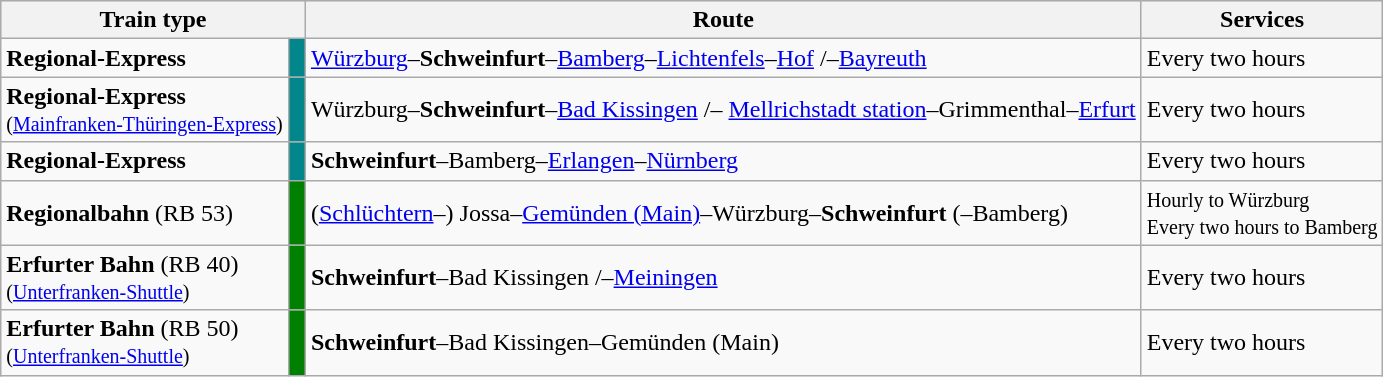<table class="wikitable">
<tr style="background:#e3e3e3;">
<th colspan="2">Train type</th>
<th>Route</th>
<th>Services</th>
</tr>
<tr>
<td><strong>Regional-Express</strong></td>
<td style="background-color:#00868B;"> </td>
<td><a href='#'>Würzburg</a>–<strong>Schweinfurt</strong>–<a href='#'>Bamberg</a>–<a href='#'>Lichtenfels</a>–<a href='#'>Hof</a> /–<a href='#'>Bayreuth</a></td>
<td>Every two hours</td>
</tr>
<tr>
<td><strong>Regional-Express</strong><br><small>(<a href='#'>Mainfranken-Thüringen-Express</a>)</small></td>
<td style="background-color:#00868B;"> </td>
<td>Würzburg–<strong>Schweinfurt</strong>–<a href='#'>Bad Kissingen</a> /– <a href='#'>Mellrichstadt station</a>–Grimmenthal–<a href='#'>Erfurt</a></td>
<td>Every two hours</td>
</tr>
<tr>
<td><strong>Regional-Express</strong></td>
<td style="background-color:#00868B;"> </td>
<td><strong>Schweinfurt</strong>–Bamberg–<a href='#'>Erlangen</a>–<a href='#'>Nürnberg</a></td>
<td>Every two hours</td>
</tr>
<tr>
<td><strong>Regionalbahn</strong> (RB 53)</td>
<td style="background-color:#008000;"> </td>
<td>(<a href='#'>Schlüchtern</a>–) Jossa–<a href='#'>Gemünden (Main)</a>–Würzburg–<strong>Schweinfurt</strong> (–Bamberg)</td>
<td><small>Hourly to Würzburg<br>Every two hours to Bamberg</small></td>
</tr>
<tr>
<td><strong>Erfurter Bahn</strong> (RB 40) <br><small>(<a href='#'>Unterfranken-Shuttle</a>)</small></td>
<td style="background-color:#008000;"> </td>
<td><strong>Schweinfurt</strong>–Bad Kissingen /–<a href='#'>Meiningen</a></td>
<td>Every two hours</td>
</tr>
<tr>
<td><strong>Erfurter Bahn</strong> (RB 50) <br><small>(<a href='#'>Unterfranken-Shuttle</a>)</small></td>
<td style="background-color:#008000;"> </td>
<td><strong>Schweinfurt</strong>–Bad Kissingen–Gemünden (Main)</td>
<td>Every two hours</td>
</tr>
</table>
